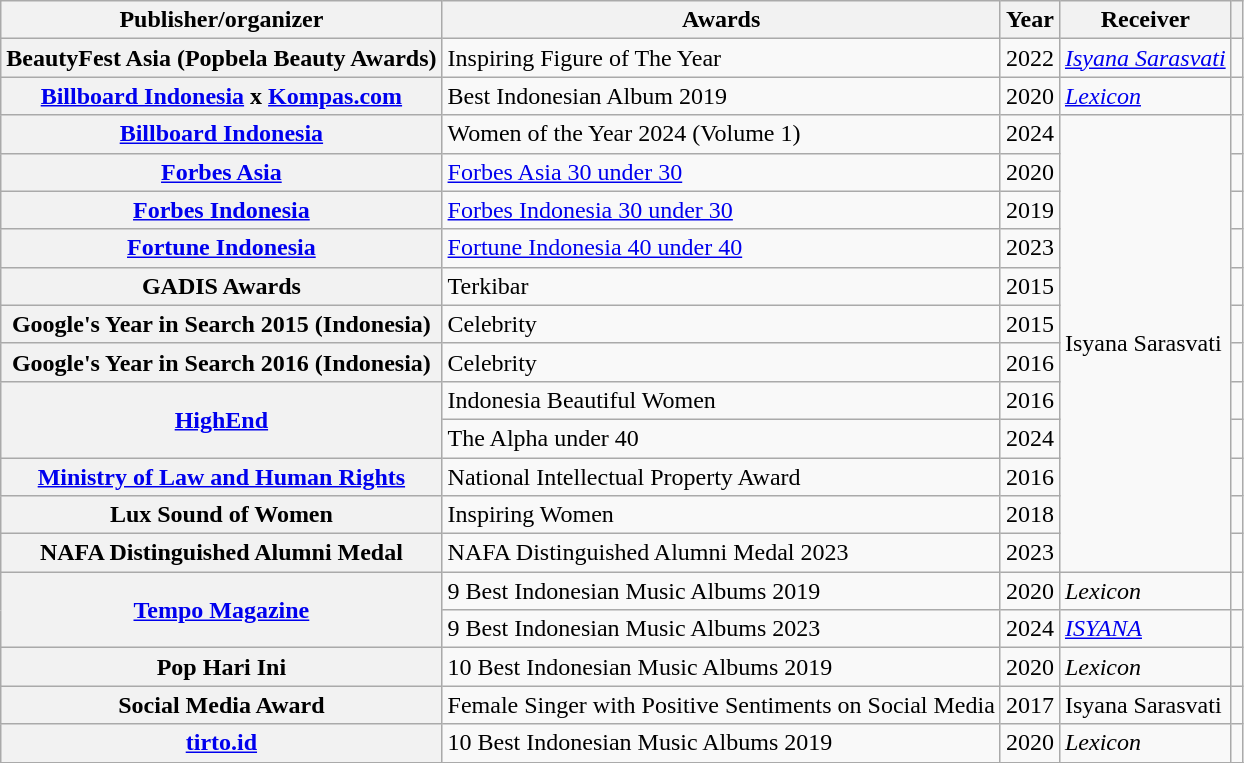<table class="wikitable plainrowheaders sortable" style="margin-right: 0;">
<tr>
<th scope="col">Publisher/organizer</th>
<th scope="col">Awards</th>
<th scope="col">Year</th>
<th scope="col">Receiver</th>
<th scope="col" class="unsortable"></th>
</tr>
<tr>
<th scope="row">BeautyFest Asia (Popbela Beauty Awards)  </th>
<td>Inspiring Figure of The Year</td>
<td>2022</td>
<td><em><a href='#'>Isyana Sarasvati</a></em></td>
<td></td>
</tr>
<tr>
<th scope="row"><a href='#'>Billboard Indonesia</a> x <a href='#'>Kompas.com</a></th>
<td>Best Indonesian Album 2019</td>
<td>2020</td>
<td><em><a href='#'>Lexicon</a></em></td>
<td></td>
</tr>
<tr>
<th scope="row"><a href='#'>Billboard Indonesia</a></th>
<td>Women of the Year 2024 (Volume 1)</td>
<td>2024</td>
<td rowspan="12">Isyana Sarasvati</td>
<td></td>
</tr>
<tr>
<th scope="row"><a href='#'>Forbes Asia</a></th>
<td><a href='#'>Forbes Asia 30 under 30</a></td>
<td>2020</td>
<td></td>
</tr>
<tr>
<th scope="row"><a href='#'>Forbes Indonesia</a></th>
<td><a href='#'>Forbes Indonesia 30 under 30</a></td>
<td>2019</td>
<td></td>
</tr>
<tr>
<th scope="row"><a href='#'>Fortune Indonesia</a></th>
<td><a href='#'>Fortune Indonesia 40 under 40</a></td>
<td>2023</td>
<td></td>
</tr>
<tr>
<th scope="row">GADIS Awards </th>
<td>Terkibar</td>
<td>2015</td>
<td></td>
</tr>
<tr>
<th scope="row">Google's Year in Search 2015 (Indonesia)</th>
<td>Celebrity</td>
<td>2015</td>
<td></td>
</tr>
<tr>
<th scope="row">Google's Year in Search 2016 (Indonesia)</th>
<td>Celebrity</td>
<td>2016</td>
<td></td>
</tr>
<tr>
<th rowspan = 2 scope="row"><a href='#'>HighEnd</a></th>
<td>Indonesia Beautiful Women</td>
<td>2016</td>
<td></td>
</tr>
<tr>
<td>The Alpha under 40</td>
<td>2024</td>
<td></td>
</tr>
<tr>
<th scope="row"><a href='#'>Ministry of Law and Human Rights</a></th>
<td>National Intellectual Property Award</td>
<td>2016</td>
<td></td>
</tr>
<tr>
<th scope="row">Lux Sound of Women </th>
<td>Inspiring Women</td>
<td>2018</td>
<td></td>
</tr>
<tr>
<th scope="row">NAFA Distinguished Alumni Medal</th>
<td>NAFA Distinguished Alumni Medal 2023</td>
<td>2023</td>
<td></td>
</tr>
<tr>
<th rowspan = 2 scope="row"><a href='#'>Tempo Magazine</a></th>
<td>9 Best Indonesian Music Albums 2019</td>
<td>2020</td>
<td rowspan=1><em>Lexicon</em></td>
<td></td>
</tr>
<tr>
<td>9 Best Indonesian Music Albums 2023</td>
<td>2024</td>
<td rowspan=1><em><a href='#'>ISYANA</a></em></td>
<td></td>
</tr>
<tr>
<th scope="row">Pop Hari Ini</th>
<td>10 Best Indonesian Music Albums 2019</td>
<td>2020</td>
<td rowspan=1><em>Lexicon</em></td>
<td></td>
</tr>
<tr>
<th scope="row">Social Media Award </th>
<td>Female Singer with Positive Sentiments on Social Media</td>
<td>2017</td>
<td>Isyana Sarasvati</td>
<td></td>
</tr>
<tr>
<th scope="row"><a href='#'>tirto.id</a></th>
<td>10 Best Indonesian Music Albums 2019</td>
<td>2020</td>
<td><em>Lexicon</em></td>
<td></td>
</tr>
<tr>
</tr>
</table>
